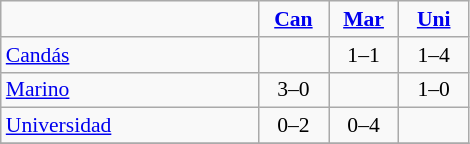<table style="font-size: 90%; text-align: center" class="wikitable">
<tr>
<td width=165></td>
<td align="center" width=40><strong><a href='#'>Can</a></strong></td>
<td width=40><strong><a href='#'>Mar</a></strong></td>
<td width=40><strong><a href='#'>Uni</a></strong></td>
</tr>
<tr>
<td align=left><a href='#'>Candás</a></td>
<td></td>
<td> 1–1</td>
<td> 1–4</td>
</tr>
<tr>
<td align=left><a href='#'>Marino</a></td>
<td> 3–0</td>
<td></td>
<td> 1–0</td>
</tr>
<tr>
<td align=left><a href='#'>Universidad</a></td>
<td> 0–2</td>
<td> 0–4</td>
<td></td>
</tr>
<tr>
</tr>
</table>
